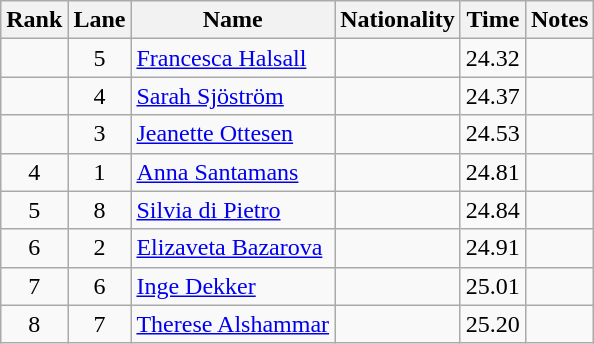<table class="wikitable sortable" style="text-align:center">
<tr>
<th>Rank</th>
<th>Lane</th>
<th>Name</th>
<th>Nationality</th>
<th>Time</th>
<th>Notes</th>
</tr>
<tr>
<td></td>
<td>5</td>
<td align=left><a href='#'>Francesca Halsall</a></td>
<td align=left></td>
<td>24.32</td>
<td></td>
</tr>
<tr>
<td></td>
<td>4</td>
<td align=left><a href='#'>Sarah Sjöström</a></td>
<td align=left></td>
<td>24.37</td>
<td></td>
</tr>
<tr>
<td></td>
<td>3</td>
<td align=left><a href='#'>Jeanette Ottesen</a></td>
<td align=left></td>
<td>24.53</td>
<td></td>
</tr>
<tr>
<td>4</td>
<td>1</td>
<td align=left><a href='#'>Anna Santamans</a></td>
<td align=left></td>
<td>24.81</td>
<td></td>
</tr>
<tr>
<td>5</td>
<td>8</td>
<td align=left><a href='#'>Silvia di Pietro</a></td>
<td align=left></td>
<td>24.84</td>
<td></td>
</tr>
<tr>
<td>6</td>
<td>2</td>
<td align=left><a href='#'>Elizaveta Bazarova</a></td>
<td align=left></td>
<td>24.91</td>
<td></td>
</tr>
<tr>
<td>7</td>
<td>6</td>
<td align=left><a href='#'>Inge Dekker</a></td>
<td align=left></td>
<td>25.01</td>
<td></td>
</tr>
<tr>
<td>8</td>
<td>7</td>
<td align=left><a href='#'>Therese Alshammar</a></td>
<td align=left></td>
<td>25.20</td>
<td></td>
</tr>
</table>
